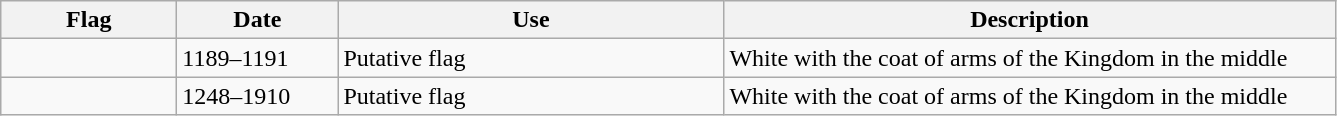<table class="wikitable">
<tr>
<th width="110">Flag</th>
<th width="100">Date</th>
<th width="250">Use</th>
<th width="400">Description</th>
</tr>
<tr>
<td></td>
<td>1189–1191</td>
<td>Putative flag</td>
<td>White with the coat of arms of the Kingdom in the middle</td>
</tr>
<tr>
<td></td>
<td>1248–1910</td>
<td>Putative flag</td>
<td>White with the coat of arms of the Kingdom in the middle</td>
</tr>
</table>
